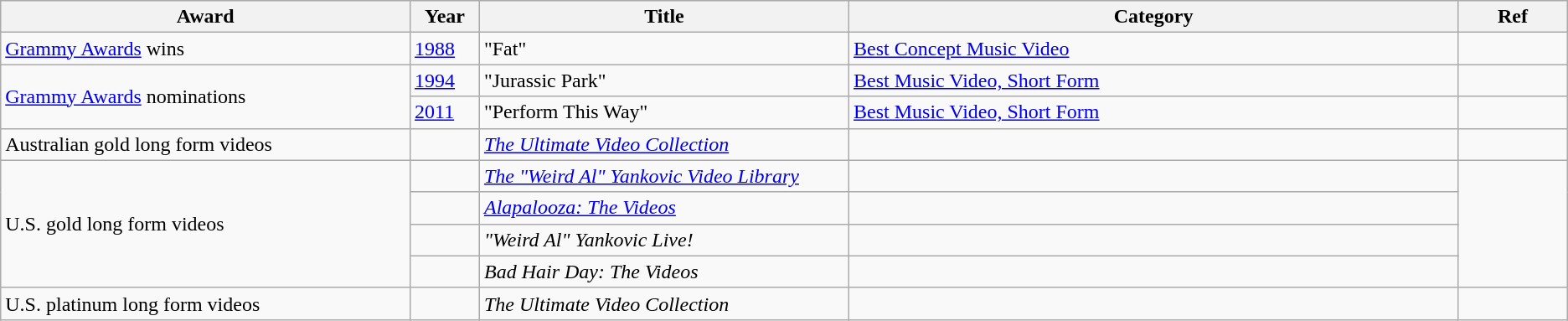<table class="wikitable plainrowheaders">
<tr>
<th scope="col" style="width:20em;">Award</th>
<th scope="col" style="width:3em;">Year</th>
<th scope="col" style="width:18em;">Title</th>
<th scope="col" style="width:30em;">Category</th>
<th scope="col" style="width:5em;" class="unsortable">Ref</th>
</tr>
<tr>
<td><a href='#'>Grammy Awards</a> wins</td>
<td><a href='#'>1988</a></td>
<td>"Fat"</td>
<td><a href='#'>Best Concept Music Video</a></td>
<td></td>
</tr>
<tr>
<td rowspan="2"><a href='#'>Grammy Awards</a> nominations</td>
<td><a href='#'>1994</a></td>
<td>"Jurassic Park"</td>
<td><a href='#'>Best Music Video, Short Form</a></td>
<td></td>
</tr>
<tr>
<td><a href='#'>2011</a></td>
<td>"Perform This Way"</td>
<td><a href='#'>Best Music Video, Short Form</a></td>
<td></td>
</tr>
<tr>
<td>Australian gold long form videos</td>
<td></td>
<td><em><a href='#'>The Ultimate Video Collection</a></em></td>
<td></td>
<td></td>
</tr>
<tr>
<td rowspan="4">U.S. gold long form videos</td>
<td></td>
<td><em><a href='#'>The "Weird Al" Yankovic Video Library</a></em></td>
<td></td>
<td rowspan="4"></td>
</tr>
<tr>
<td></td>
<td><em><a href='#'>Alapalooza: The Videos</a></em></td>
<td></td>
</tr>
<tr>
<td></td>
<td><em>"Weird Al" Yankovic Live!</em></td>
<td></td>
</tr>
<tr>
<td></td>
<td><em>Bad Hair Day: The Videos</em></td>
<td></td>
</tr>
<tr>
<td>U.S. platinum long form videos</td>
<td></td>
<td><em>The Ultimate Video Collection</em></td>
<td></td>
<td></td>
</tr>
</table>
